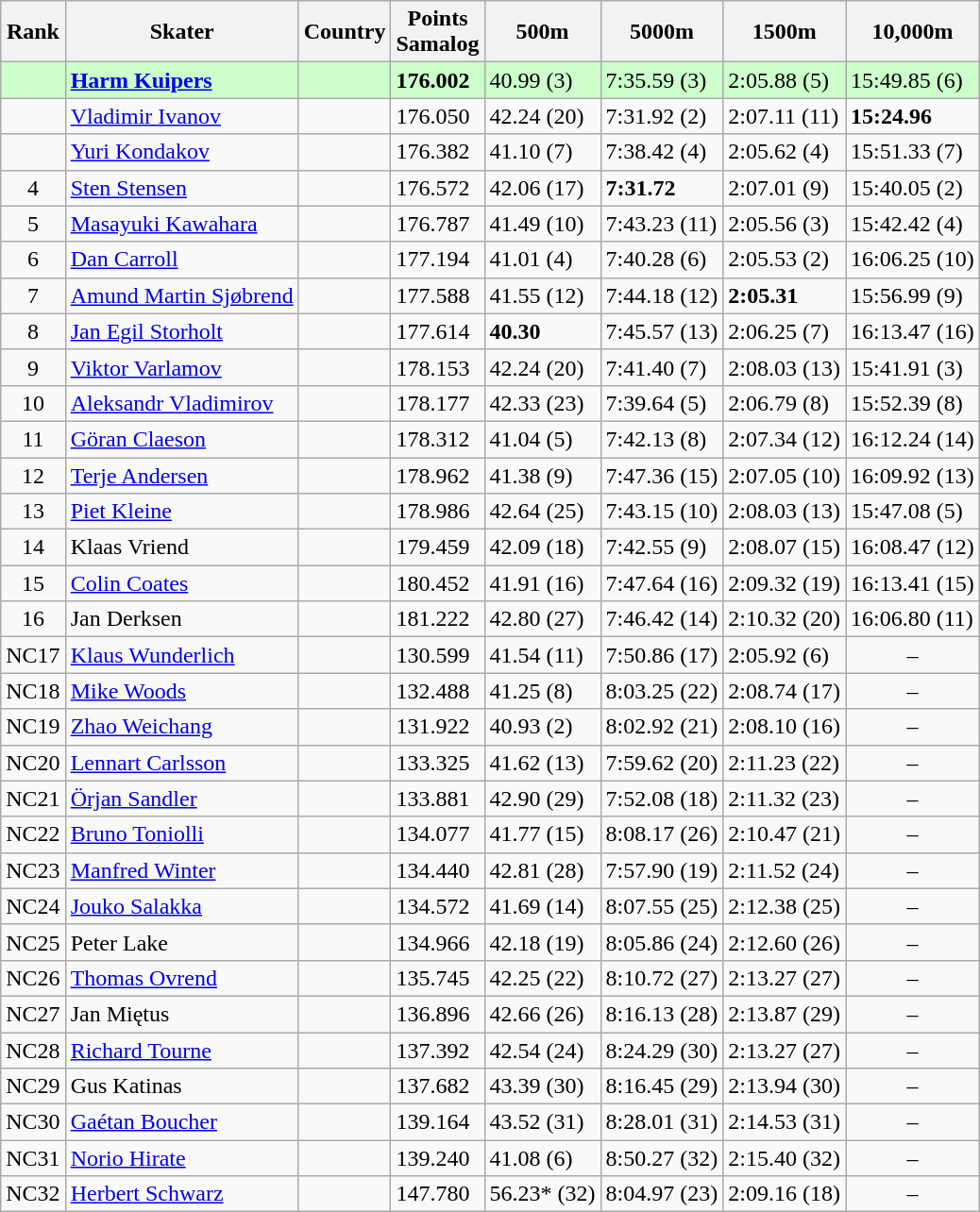<table class="wikitable sortable" style="text-align:left">
<tr>
<th>Rank</th>
<th>Skater</th>
<th>Country</th>
<th>Points <br> Samalog</th>
<th>500m</th>
<th>5000m</th>
<th>1500m</th>
<th>10,000m</th>
</tr>
<tr bgcolor=ccffcc>
<td style="text-align:center"></td>
<td><strong><a href='#'>Harm Kuipers</a></strong></td>
<td></td>
<td><strong>176.002</strong></td>
<td>40.99 (3)</td>
<td>7:35.59 (3)</td>
<td>2:05.88 (5)</td>
<td>15:49.85 (6)</td>
</tr>
<tr>
<td style="text-align:center"></td>
<td><a href='#'>Vladimir Ivanov</a></td>
<td></td>
<td>176.050</td>
<td>42.24 (20)</td>
<td>7:31.92 (2)</td>
<td>2:07.11 (11)</td>
<td><strong>15:24.96</strong> </td>
</tr>
<tr>
<td style="text-align:center"></td>
<td><a href='#'>Yuri Kondakov</a></td>
<td></td>
<td>176.382</td>
<td>41.10 (7)</td>
<td>7:38.42 (4)</td>
<td>2:05.62 (4)</td>
<td>15:51.33 (7)</td>
</tr>
<tr>
<td style="text-align:center">4</td>
<td><a href='#'>Sten Stensen</a></td>
<td></td>
<td>176.572</td>
<td>42.06 (17)</td>
<td><strong>7:31.72</strong> </td>
<td>2:07.01 (9)</td>
<td>15:40.05 (2)</td>
</tr>
<tr>
<td style="text-align:center">5</td>
<td><a href='#'>Masayuki Kawahara</a></td>
<td></td>
<td>176.787</td>
<td>41.49 (10)</td>
<td>7:43.23 (11)</td>
<td>2:05.56 (3)</td>
<td>15:42.42 (4)</td>
</tr>
<tr>
<td style="text-align:center">6</td>
<td><a href='#'>Dan Carroll</a></td>
<td></td>
<td>177.194</td>
<td>41.01 (4)</td>
<td>7:40.28 (6)</td>
<td>2:05.53 (2)</td>
<td>16:06.25 (10)</td>
</tr>
<tr>
<td style="text-align:center">7</td>
<td><a href='#'>Amund Martin Sjøbrend</a></td>
<td></td>
<td>177.588</td>
<td>41.55 (12)</td>
<td>7:44.18 (12)</td>
<td><strong>2:05.31</strong> </td>
<td>15:56.99 (9)</td>
</tr>
<tr>
<td style="text-align:center">8</td>
<td><a href='#'>Jan Egil Storholt</a></td>
<td></td>
<td>177.614</td>
<td><strong>40.30</strong> </td>
<td>7:45.57 (13)</td>
<td>2:06.25 (7)</td>
<td>16:13.47 (16)</td>
</tr>
<tr>
<td style="text-align:center">9</td>
<td><a href='#'>Viktor Varlamov</a></td>
<td></td>
<td>178.153</td>
<td>42.24 (20)</td>
<td>7:41.40 (7)</td>
<td>2:08.03 (13)</td>
<td>15:41.91 (3)</td>
</tr>
<tr>
<td style="text-align:center">10</td>
<td><a href='#'>Aleksandr Vladimirov</a></td>
<td></td>
<td>178.177</td>
<td>42.33 (23)</td>
<td>7:39.64 (5)</td>
<td>2:06.79 (8)</td>
<td>15:52.39 (8)</td>
</tr>
<tr>
<td style="text-align:center">11</td>
<td><a href='#'>Göran Claeson</a></td>
<td></td>
<td>178.312</td>
<td>41.04 (5)</td>
<td>7:42.13 (8)</td>
<td>2:07.34 (12)</td>
<td>16:12.24 (14)</td>
</tr>
<tr>
<td style="text-align:center">12</td>
<td><a href='#'>Terje Andersen</a></td>
<td></td>
<td>178.962</td>
<td>41.38 (9)</td>
<td>7:47.36 (15)</td>
<td>2:07.05 (10)</td>
<td>16:09.92 (13)</td>
</tr>
<tr>
<td style="text-align:center">13</td>
<td><a href='#'>Piet Kleine</a></td>
<td></td>
<td>178.986</td>
<td>42.64 (25)</td>
<td>7:43.15 (10)</td>
<td>2:08.03 (13)</td>
<td>15:47.08 (5)</td>
</tr>
<tr>
<td style="text-align:center">14</td>
<td>Klaas Vriend</td>
<td></td>
<td>179.459</td>
<td>42.09 (18)</td>
<td>7:42.55 (9)</td>
<td>2:08.07 (15)</td>
<td>16:08.47 (12)</td>
</tr>
<tr>
<td style="text-align:center">15</td>
<td><a href='#'>Colin Coates</a></td>
<td></td>
<td>180.452</td>
<td>41.91 (16)</td>
<td>7:47.64 (16)</td>
<td>2:09.32 (19)</td>
<td>16:13.41 (15)</td>
</tr>
<tr>
<td style="text-align:center">16</td>
<td>Jan Derksen</td>
<td></td>
<td>181.222</td>
<td>42.80 (27)</td>
<td>7:46.42 (14)</td>
<td>2:10.32 (20)</td>
<td>16:06.80 (11)</td>
</tr>
<tr>
<td style="text-align:center">NC17</td>
<td><a href='#'>Klaus Wunderlich</a></td>
<td></td>
<td>130.599</td>
<td>41.54 (11)</td>
<td>7:50.86 (17)</td>
<td>2:05.92 (6)</td>
<td style="text-align:center">–</td>
</tr>
<tr>
<td style="text-align:center">NC18</td>
<td><a href='#'>Mike Woods</a></td>
<td></td>
<td>132.488</td>
<td>41.25 (8)</td>
<td>8:03.25 (22)</td>
<td>2:08.74 (17)</td>
<td style="text-align:center">–</td>
</tr>
<tr>
<td style="text-align:center">NC19</td>
<td><a href='#'>Zhao Weichang</a></td>
<td></td>
<td>131.922</td>
<td>40.93 (2)</td>
<td>8:02.92 (21)</td>
<td>2:08.10 (16)</td>
<td style="text-align:center">–</td>
</tr>
<tr>
<td style="text-align:center">NC20</td>
<td><a href='#'>Lennart Carlsson</a></td>
<td></td>
<td>133.325</td>
<td>41.62 (13)</td>
<td>7:59.62 (20)</td>
<td>2:11.23 (22)</td>
<td style="text-align:center">–</td>
</tr>
<tr>
<td style="text-align:center">NC21</td>
<td><a href='#'>Örjan Sandler</a></td>
<td></td>
<td>133.881</td>
<td>42.90 (29)</td>
<td>7:52.08 (18)</td>
<td>2:11.32 (23)</td>
<td style="text-align:center">–</td>
</tr>
<tr>
<td style="text-align:center">NC22</td>
<td><a href='#'>Bruno Toniolli</a></td>
<td></td>
<td>134.077</td>
<td>41.77 (15)</td>
<td>8:08.17 (26)</td>
<td>2:10.47 (21)</td>
<td style="text-align:center">–</td>
</tr>
<tr>
<td style="text-align:center">NC23</td>
<td><a href='#'>Manfred Winter</a></td>
<td></td>
<td>134.440</td>
<td>42.81 (28)</td>
<td>7:57.90 (19)</td>
<td>2:11.52 (24)</td>
<td style="text-align:center">–</td>
</tr>
<tr>
<td style="text-align:center">NC24</td>
<td><a href='#'>Jouko Salakka</a></td>
<td></td>
<td>134.572</td>
<td>41.69 (14)</td>
<td>8:07.55 (25)</td>
<td>2:12.38 (25)</td>
<td style="text-align:center">–</td>
</tr>
<tr>
<td style="text-align:center">NC25</td>
<td>Peter Lake</td>
<td></td>
<td>134.966</td>
<td>42.18 (19)</td>
<td>8:05.86 (24)</td>
<td>2:12.60 (26)</td>
<td style="text-align:center">–</td>
</tr>
<tr>
<td style="text-align:center">NC26</td>
<td><a href='#'>Thomas Ovrend</a></td>
<td></td>
<td>135.745</td>
<td>42.25 (22)</td>
<td>8:10.72 (27)</td>
<td>2:13.27 (27)</td>
<td style="text-align:center">–</td>
</tr>
<tr>
<td style="text-align:center">NC27</td>
<td>Jan Miętus</td>
<td></td>
<td>136.896</td>
<td>42.66 (26)</td>
<td>8:16.13 (28)</td>
<td>2:13.87 (29)</td>
<td style="text-align:center">–</td>
</tr>
<tr>
<td style="text-align:center">NC28</td>
<td><a href='#'>Richard Tourne</a></td>
<td></td>
<td>137.392</td>
<td>42.54 (24)</td>
<td>8:24.29 (30)</td>
<td>2:13.27 (27)</td>
<td style="text-align:center">–</td>
</tr>
<tr>
<td style="text-align:center">NC29</td>
<td>Gus Katinas</td>
<td></td>
<td>137.682</td>
<td>43.39 (30)</td>
<td>8:16.45 (29)</td>
<td>2:13.94 (30)</td>
<td style="text-align:center">–</td>
</tr>
<tr>
<td style="text-align:center">NC30</td>
<td><a href='#'>Gaétan Boucher</a></td>
<td></td>
<td>139.164</td>
<td>43.52 (31)</td>
<td>8:28.01 (31)</td>
<td>2:14.53 (31)</td>
<td style="text-align:center">–</td>
</tr>
<tr>
<td style="text-align:center">NC31</td>
<td><a href='#'>Norio Hirate</a></td>
<td></td>
<td>139.240</td>
<td>41.08 (6)</td>
<td>8:50.27 (32)</td>
<td>2:15.40 (32)</td>
<td style="text-align:center">–</td>
</tr>
<tr>
<td style="text-align:center">NC32</td>
<td><a href='#'>Herbert Schwarz</a></td>
<td></td>
<td>147.780</td>
<td>56.23* (32)</td>
<td>8:04.97 (23)</td>
<td>2:09.16 (18)</td>
<td style="text-align:center">–</td>
</tr>
</table>
